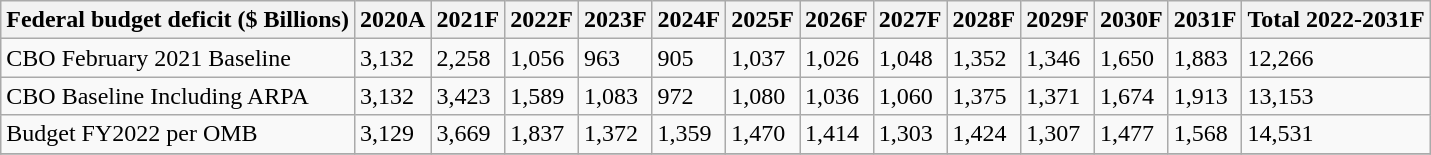<table class="wikitable">
<tr>
<th>Federal budget deficit ($ Billions)</th>
<th>2020A</th>
<th>2021F</th>
<th>2022F</th>
<th>2023F</th>
<th>2024F</th>
<th>2025F</th>
<th>2026F</th>
<th>2027F</th>
<th>2028F</th>
<th>2029F</th>
<th>2030F</th>
<th>2031F</th>
<th>Total 2022-2031F</th>
</tr>
<tr>
<td>CBO February 2021 Baseline</td>
<td>3,132</td>
<td>2,258</td>
<td>1,056</td>
<td>963</td>
<td>905</td>
<td>1,037</td>
<td>1,026</td>
<td>1,048</td>
<td>1,352</td>
<td>1,346</td>
<td>1,650</td>
<td>1,883</td>
<td>12,266</td>
</tr>
<tr>
<td>CBO Baseline Including ARPA</td>
<td>3,132</td>
<td>3,423</td>
<td>1,589</td>
<td>1,083</td>
<td>972</td>
<td>1,080</td>
<td>1,036</td>
<td>1,060</td>
<td>1,375</td>
<td>1,371</td>
<td>1,674</td>
<td>1,913</td>
<td>13,153</td>
</tr>
<tr>
<td>Budget FY2022 per OMB</td>
<td>3,129</td>
<td>3,669</td>
<td>1,837</td>
<td>1,372</td>
<td>1,359</td>
<td>1,470</td>
<td>1,414</td>
<td>1,303</td>
<td>1,424</td>
<td>1,307</td>
<td>1,477</td>
<td>1,568</td>
<td>14,531</td>
</tr>
<tr>
</tr>
</table>
